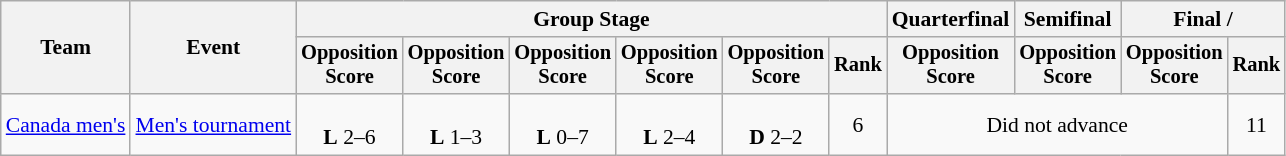<table class="wikitable" style="font-size:90%">
<tr>
<th rowspan=2>Team</th>
<th rowspan=2>Event</th>
<th colspan=6>Group Stage</th>
<th>Quarterfinal</th>
<th>Semifinal</th>
<th colspan=2>Final / </th>
</tr>
<tr style="font-size:95%">
<th>Opposition<br>Score</th>
<th>Opposition<br>Score</th>
<th>Opposition<br>Score</th>
<th>Opposition<br>Score</th>
<th>Opposition<br>Score</th>
<th>Rank</th>
<th>Opposition<br>Score</th>
<th>Opposition<br>Score</th>
<th>Opposition<br>Score</th>
<th>Rank</th>
</tr>
<tr align=center>
<td align=left><a href='#'>Canada men's</a></td>
<td align=left><a href='#'>Men's tournament</a></td>
<td><br><strong>L</strong> 2–6</td>
<td><br><strong>L</strong> 1–3</td>
<td><br><strong>L</strong> 0–7</td>
<td><br><strong>L</strong> 2–4</td>
<td><br><strong>D</strong> 2–2</td>
<td>6</td>
<td colspan=3>Did not advance</td>
<td>11</td>
</tr>
</table>
